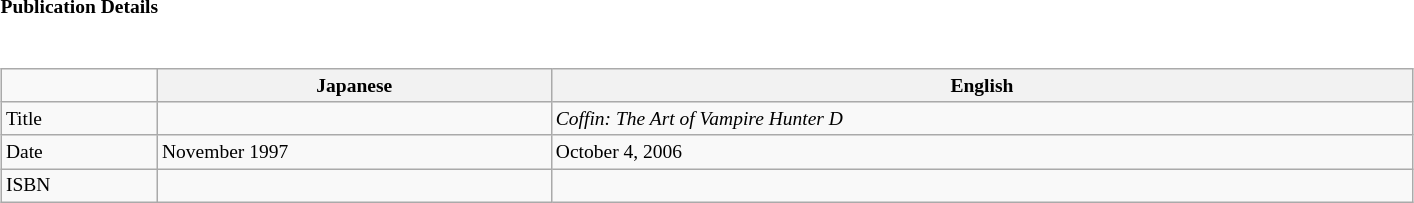<table class="collapsible collapsed" border="0" style="width:75%; font-size:small;">
<tr>
<th style="width:25em; text-align:left">Publication Details</th>
<th></th>
</tr>
<tr>
<td colspan="2"><br><table class="wikitable" style="width:100%; font-size:small;  margin-right:-1em;">
<tr>
<td></td>
<th>Japanese</th>
<th>English</th>
</tr>
<tr>
<td>Title</td>
<td> </td>
<td> <em>Coffin: The Art of Vampire Hunter D</em></td>
</tr>
<tr>
<td>Date</td>
<td> November 1997</td>
<td> October 4, 2006</td>
</tr>
<tr>
<td>ISBN</td>
<td> </td>
<td> </td>
</tr>
</table>
</td>
</tr>
</table>
